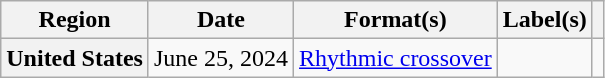<table class="wikitable plainrowheaders">
<tr>
<th scope="col">Region</th>
<th scope="col">Date</th>
<th scope="col">Format(s)</th>
<th scope="col">Label(s)</th>
<th scope="col"></th>
</tr>
<tr>
<th scope="row">United States</th>
<td>June 25, 2024</td>
<td><a href='#'>Rhythmic crossover</a></td>
<td></td>
<td align="center"></td>
</tr>
</table>
